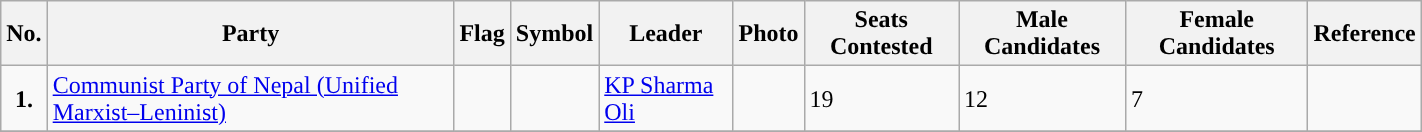<table class="wikitable" width="75%">
<tr>
<th>No.</th>
<th "style=max-width:60em">Party</th>
<th>Flag</th>
<th>Symbol</th>
<th>Leader</th>
<th>Photo</th>
<th>Seats Contested</th>
<th>Male Candidates</th>
<th>Female Candidates</th>
<th>Reference</th>
</tr>
<tr>
<td style="text-align:center; background:"><strong>1.</strong></td>
<td><a href='#'>Communist Party of Nepal (Unified Marxist–Leninist)</a></td>
<td></td>
<td></td>
<td><a href='#'>KP Sharma Oli</a></td>
<td></td>
<td>19</td>
<td>12</td>
<td>7</td>
<td></td>
</tr>
<tr>
</tr>
</table>
